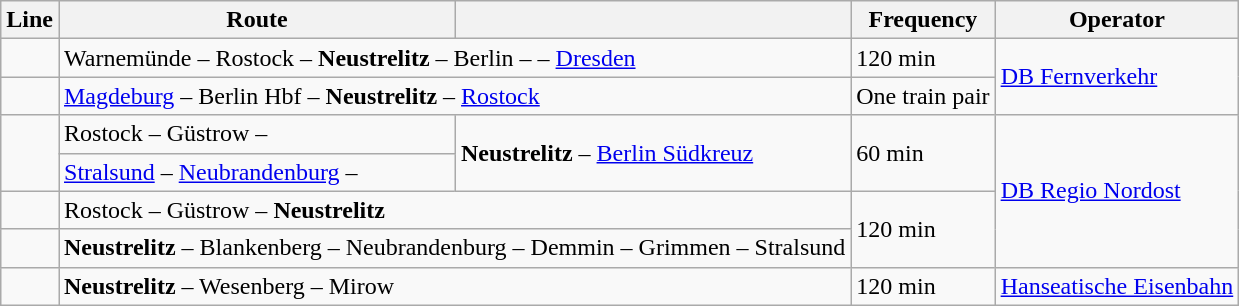<table class="wikitable">
<tr>
<th>Line</th>
<th>Route</th>
<th></th>
<th>Frequency</th>
<th>Operator</th>
</tr>
<tr>
<td align="center"></td>
<td colspan="2">Warnemünde – Rostock – <strong>Neustrelitz</strong> – Berlin –  – <a href='#'>Dresden</a></td>
<td>120 min</td>
<td rowspan="2"><a href='#'>DB Fernverkehr</a></td>
</tr>
<tr>
<td align="center"></td>
<td colspan="2"><a href='#'>Magdeburg</a> – Berlin Hbf – <strong>Neustrelitz</strong> – <a href='#'>Rostock</a></td>
<td>One train pair</td>
</tr>
<tr>
<td rowspan="2" align="center"></td>
<td>Rostock – Güstrow –</td>
<td rowspan="2"><strong>Neustrelitz</strong> – <a href='#'>Berlin Südkreuz</a></td>
<td colspan="1" rowspan="2">60 min</td>
<td rowspan="4"><a href='#'>DB Regio Nordost</a></td>
</tr>
<tr>
<td><a href='#'>Stralsund</a> – <a href='#'>Neubrandenburg</a> –</td>
</tr>
<tr>
<td align="center"></td>
<td colspan="2">Rostock – Güstrow – <strong>Neustrelitz</strong></td>
<td rowspan=2>120 min</td>
</tr>
<tr>
<td align="center"></td>
<td colspan="2"><strong>Neustrelitz</strong> – Blankenberg – Neubrandenburg – Demmin – Grimmen – Stralsund</td>
</tr>
<tr>
<td align="center"></td>
<td colspan="2"><strong>Neustrelitz</strong> – Wesenberg – Mirow</td>
<td>120 min</td>
<td><a href='#'>Hanseatische Eisenbahn</a></td>
</tr>
</table>
